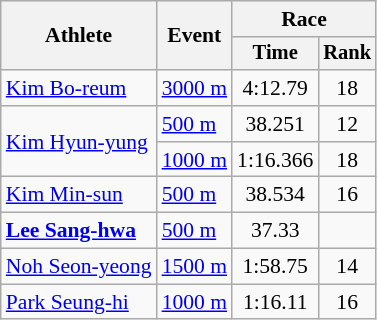<table class="wikitable" style="font-size:90%">
<tr>
<th rowspan=2>Athlete</th>
<th rowspan=2>Event</th>
<th colspan="2">Race</th>
</tr>
<tr style="font-size:95%">
<th>Time</th>
<th>Rank</th>
</tr>
<tr align=center>
<td align=left><a href='#'>Kim Bo-reum</a></td>
<td align=left><a href='#'>3000 m</a></td>
<td>4:12.79</td>
<td>18</td>
</tr>
<tr align=center>
<td align=left rowspan=2><a href='#'>Kim Hyun-yung</a></td>
<td align=left><a href='#'>500 m</a></td>
<td>38.251</td>
<td>12</td>
</tr>
<tr align=center>
<td align=left><a href='#'>1000 m</a></td>
<td>1:16.366</td>
<td>18</td>
</tr>
<tr align=center>
<td align=left><a href='#'>Kim Min-sun</a></td>
<td align=left><a href='#'>500 m</a></td>
<td>38.534</td>
<td>16</td>
</tr>
<tr align=center>
<td align=left><strong><a href='#'>Lee Sang-hwa</a></strong></td>
<td align=left><a href='#'>500 m</a></td>
<td>37.33</td>
<td></td>
</tr>
<tr align=center>
<td align=left><a href='#'>Noh Seon-yeong</a></td>
<td align=left><a href='#'>1500 m</a></td>
<td>1:58.75</td>
<td>14</td>
</tr>
<tr align=center>
<td align=left><a href='#'>Park Seung-hi</a></td>
<td align=left><a href='#'>1000 m</a></td>
<td>1:16.11</td>
<td>16</td>
</tr>
</table>
